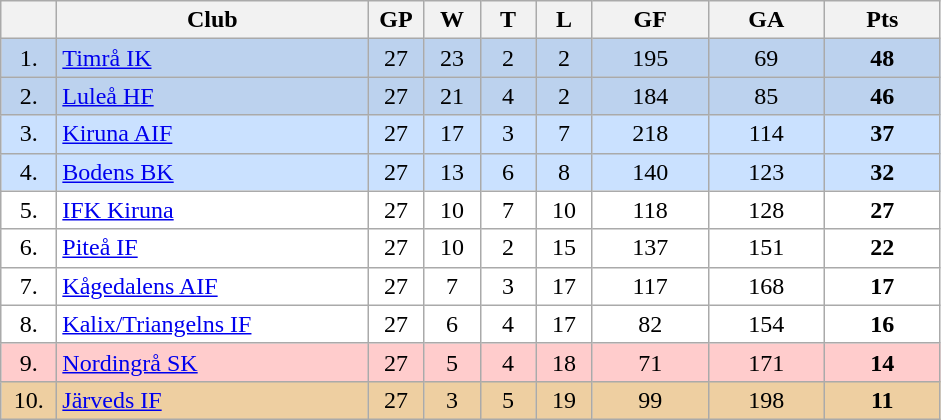<table class="wikitable">
<tr>
<th width="30"></th>
<th width="200">Club</th>
<th width="30">GP</th>
<th width="30">W</th>
<th width="30">T</th>
<th width="30">L</th>
<th width="70">GF</th>
<th width="70">GA</th>
<th width="70">Pts</th>
</tr>
<tr bgcolor="#BCD2EE" align="center">
<td>1.</td>
<td align="left"><a href='#'>Timrå IK</a></td>
<td>27</td>
<td>23</td>
<td>2</td>
<td>2</td>
<td>195</td>
<td>69</td>
<td><strong>48</strong></td>
</tr>
<tr bgcolor="#BCD2EE" align="center">
<td>2.</td>
<td align="left"><a href='#'>Luleå HF</a></td>
<td>27</td>
<td>21</td>
<td>4</td>
<td>2</td>
<td>184</td>
<td>85</td>
<td><strong>46</strong></td>
</tr>
<tr bgcolor="#CAE1FF" align="center">
<td>3.</td>
<td align="left"><a href='#'>Kiruna AIF</a></td>
<td>27</td>
<td>17</td>
<td>3</td>
<td>7</td>
<td>218</td>
<td>114</td>
<td><strong>37</strong></td>
</tr>
<tr bgcolor="#CAE1FF" align="center">
<td>4.</td>
<td align="left"><a href='#'>Bodens BK</a></td>
<td>27</td>
<td>13</td>
<td>6</td>
<td>8</td>
<td>140</td>
<td>123</td>
<td><strong>32</strong></td>
</tr>
<tr bgcolor="#FFFFFF" align="center">
<td>5.</td>
<td align="left"><a href='#'>IFK Kiruna</a></td>
<td>27</td>
<td>10</td>
<td>7</td>
<td>10</td>
<td>118</td>
<td>128</td>
<td><strong>27</strong></td>
</tr>
<tr bgcolor="#FFFFFF" align="center">
<td>6.</td>
<td align="left"><a href='#'>Piteå IF</a></td>
<td>27</td>
<td>10</td>
<td>2</td>
<td>15</td>
<td>137</td>
<td>151</td>
<td><strong>22</strong></td>
</tr>
<tr bgcolor="#FFFFFF" align="center">
<td>7.</td>
<td align="left"><a href='#'>Kågedalens AIF</a></td>
<td>27</td>
<td>7</td>
<td>3</td>
<td>17</td>
<td>117</td>
<td>168</td>
<td><strong>17</strong></td>
</tr>
<tr bgcolor="#FFFFFF" align="center">
<td>8.</td>
<td align="left"><a href='#'>Kalix/Triangelns IF</a></td>
<td>27</td>
<td>6</td>
<td>4</td>
<td>17</td>
<td>82</td>
<td>154</td>
<td><strong>16</strong></td>
</tr>
<tr bgcolor="#FFCCCC" align="center">
<td>9.</td>
<td align="left"><a href='#'>Nordingrå SK</a></td>
<td>27</td>
<td>5</td>
<td>4</td>
<td>18</td>
<td>71</td>
<td>171</td>
<td><strong>14</strong></td>
</tr>
<tr bgcolor="#EECFA1" align="center">
<td>10.</td>
<td align="left"><a href='#'>Järveds IF</a></td>
<td>27</td>
<td>3</td>
<td>5</td>
<td>19</td>
<td>99</td>
<td>198</td>
<td><strong>11</strong></td>
</tr>
</table>
